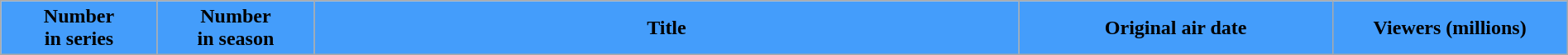<table class="wikitable plainrowheaders" style="width:100%; margin:auto;">
<tr>
<th scope="col" style="background-color: #449DFB; width:10%; color: #fffff;">Number<br>in series</th>
<th scope="col" style="background-color: #449DFB; width:10%; color: #fffff;">Number<br>in season</th>
<th scope="col" style="background-color: #449DFB; color: #fffff;">Title</th>
<th scope="col" style="background-color: #449DFB; width:20%; color: #fffff;">Original air date</th>
<th scope="col" style="background-color: #449DFB; width:15%; color: #fffff;">Viewers (millions)<br>








</th>
</tr>
</table>
